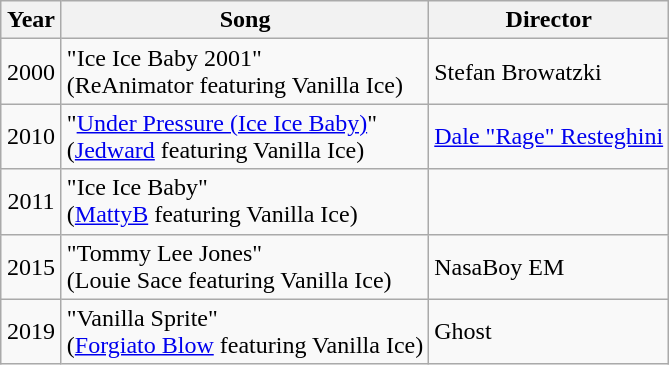<table class="wikitable">
<tr>
<th width="33">Year</th>
<th>Song</th>
<th>Director</th>
</tr>
<tr>
<td align="center">2000</td>
<td>"Ice Ice Baby 2001" <br><span>(ReAnimator featuring Vanilla Ice)</span></td>
<td>Stefan Browatzki</td>
</tr>
<tr>
<td align="center">2010</td>
<td>"<a href='#'>Under Pressure (Ice Ice Baby)</a>" <br><span>(<a href='#'>Jedward</a> featuring Vanilla Ice)</span></td>
<td><a href='#'>Dale "Rage" Resteghini</a></td>
</tr>
<tr>
<td align="center">2011</td>
<td>"Ice Ice Baby" <br><span>(<a href='#'>MattyB</a> featuring Vanilla Ice)</span></td>
<td></td>
</tr>
<tr>
<td align="center">2015</td>
<td>"Tommy Lee Jones" <br><span>(Louie Sace featuring Vanilla Ice)</span></td>
<td>NasaBoy EM</td>
</tr>
<tr>
<td align="center">2019</td>
<td>"Vanilla Sprite" <br><span>(<a href='#'>Forgiato Blow</a> featuring Vanilla Ice)</span></td>
<td>Ghost</td>
</tr>
</table>
